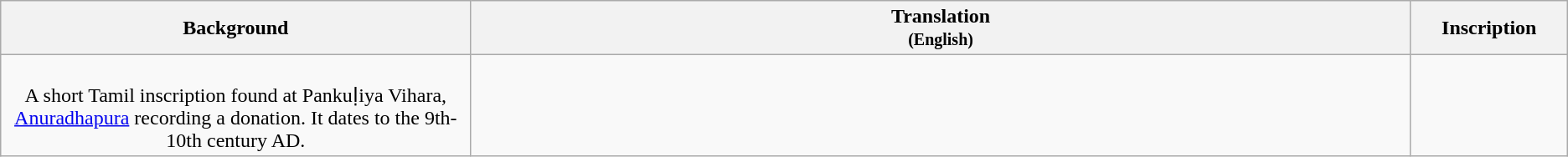<table class="wikitable centre">
<tr>
<th scope="col" align=left>Background<br></th>
<th>Translation<br><small>(English)</small></th>
<th>Inscription<br></th>
</tr>
<tr>
<td align=center width="30%"><br>A short Tamil inscription found at Pankuḷiya Vihara, <a href='#'>Anuradhapura</a> recording a donation. It dates to the 9th-10th century AD.</td>
<td align=left><br></td>
<td align=center width="10%"></td>
</tr>
</table>
